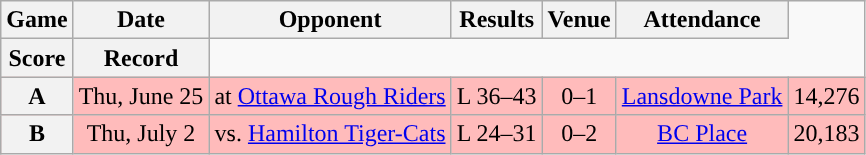<table class="wikitable" style="text-align:center">
<tr>
<th>Game</th>
<th>Date</th>
<th>Opponent</th>
<th>Results</th>
<th>Venue</th>
<th>Attendance</th>
</tr>
<tr>
<th>Score</th>
<th>Record</th>
</tr>
<tr style="background:#ffbbbb">
<th>A</th>
<td>Thu, June 25</td>
<td>at <a href='#'>Ottawa Rough Riders</a></td>
<td>L 36–43</td>
<td>0–1</td>
<td><a href='#'>Lansdowne Park</a></td>
<td>14,276</td>
</tr>
<tr style="background:#ffbbbb">
<th>B</th>
<td>Thu, July 2</td>
<td>vs. <a href='#'>Hamilton Tiger-Cats</a></td>
<td>L 24–31</td>
<td>0–2</td>
<td><a href='#'>BC Place</a></td>
<td>20,183</td>
</tr>
</table>
